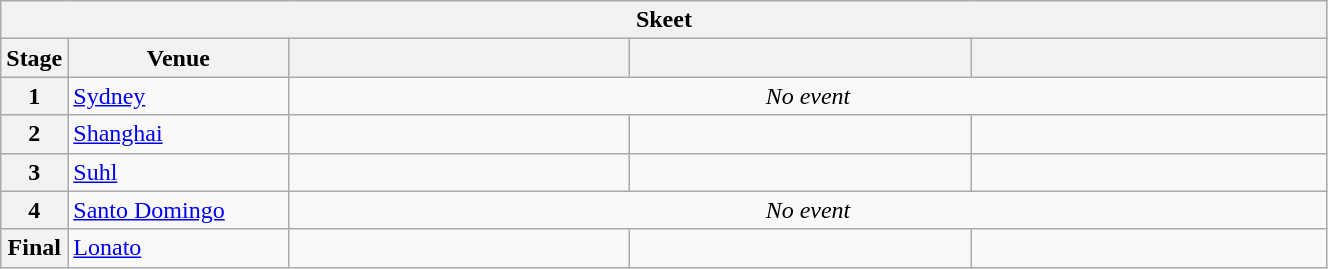<table class="wikitable">
<tr>
<th colspan="5">Skeet</th>
</tr>
<tr>
<th>Stage</th>
<th width=140>Venue</th>
<th width=220></th>
<th width=220></th>
<th width=230></th>
</tr>
<tr>
<th>1</th>
<td> <a href='#'>Sydney</a></td>
<td align = center colspan="3"><em>No event</em></td>
</tr>
<tr>
<th>2</th>
<td> <a href='#'>Shanghai</a></td>
<td></td>
<td></td>
<td></td>
</tr>
<tr>
<th>3</th>
<td> <a href='#'>Suhl</a></td>
<td></td>
<td></td>
<td></td>
</tr>
<tr>
<th>4</th>
<td> <a href='#'>Santo Domingo</a></td>
<td align = center colspan="3"><em>No event</em></td>
</tr>
<tr>
<th>Final</th>
<td> <a href='#'>Lonato</a></td>
<td></td>
<td></td>
<td></td>
</tr>
</table>
